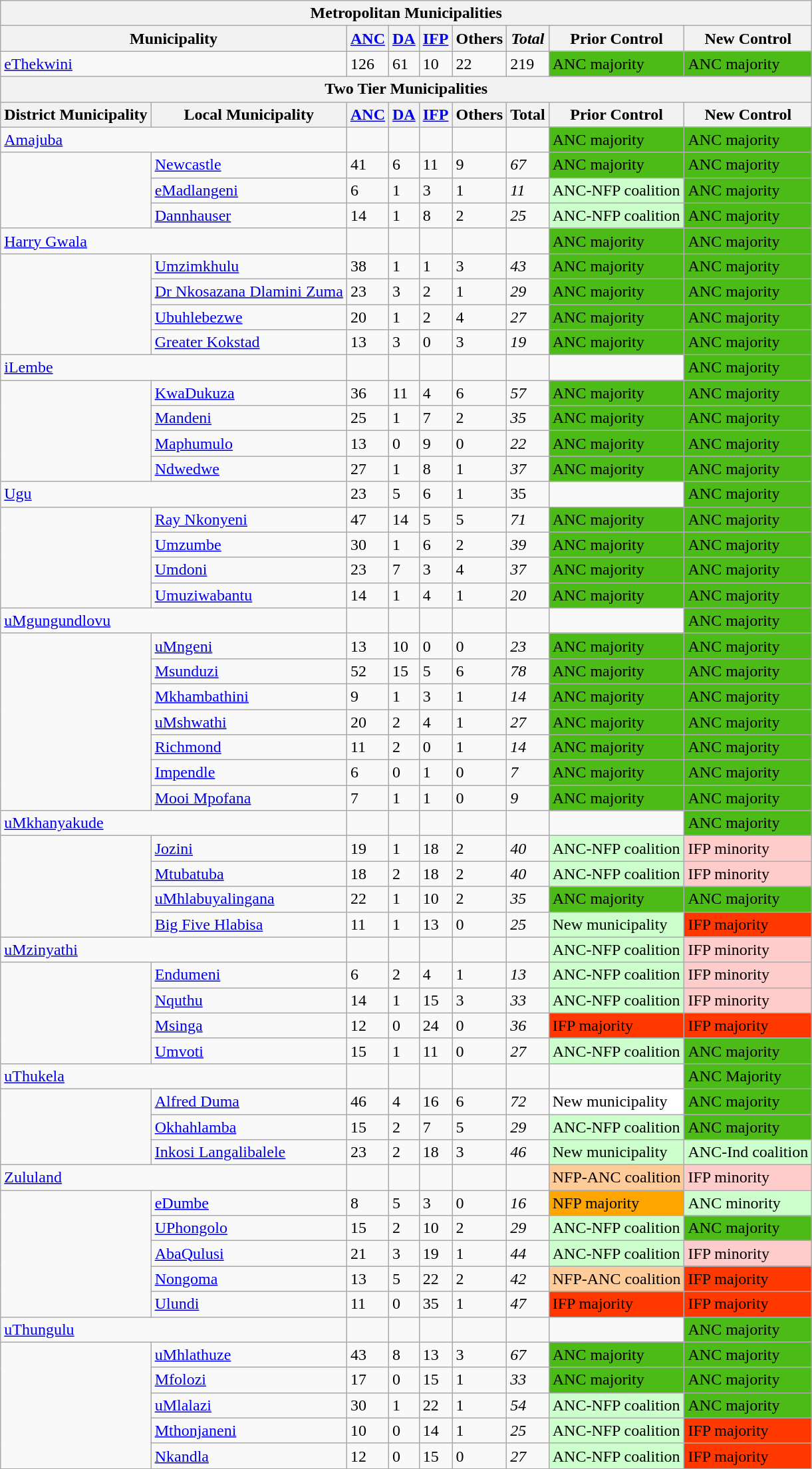<table class="wikitable">
<tr>
<th colspan="9">Metropolitan Municipalities</th>
</tr>
<tr>
<th colspan="2">Municipality</th>
<th><a href='#'>ANC</a></th>
<th><a href='#'>DA</a></th>
<th><a href='#'>IFP</a></th>
<th>Others</th>
<th><em>Total</em></th>
<th>Prior Control</th>
<th>New Control</th>
</tr>
<tr>
<td colspan="2"><a href='#'>eThekwini</a></td>
<td>126</td>
<td>61</td>
<td>10</td>
<td>22</td>
<td>219</td>
<td style="background:#4CBB17;">ANC majority</td>
<td style="background:#4CBB17;">ANC majority</td>
</tr>
<tr>
<th colspan="9">Two Tier Municipalities</th>
</tr>
<tr>
<th>District Municipality</th>
<th>Local Municipality</th>
<th><a href='#'>ANC</a></th>
<th><a href='#'>DA</a></th>
<th><a href='#'>IFP</a></th>
<th>Others</th>
<th>Total</th>
<th>Prior Control</th>
<th>New Control</th>
</tr>
<tr>
<td colspan="2"><a href='#'>Amajuba</a></td>
<td></td>
<td></td>
<td></td>
<td></td>
<td></td>
<td style="background:#4CBB17;">ANC majority</td>
<td style="background:#4CBB17;">ANC majority</td>
</tr>
<tr>
<td rowspan="3"></td>
<td><a href='#'>Newcastle</a></td>
<td>41</td>
<td>6</td>
<td>11</td>
<td>9</td>
<td><em>67</em></td>
<td style="background:#4CBB17;">ANC majority</td>
<td style="background:#4CBB17;">ANC majority</td>
</tr>
<tr>
<td><a href='#'>eMadlangeni</a></td>
<td>6</td>
<td>1</td>
<td>3</td>
<td>1</td>
<td><em>11</em></td>
<td style="background:#cfc;">ANC-NFP coalition</td>
<td style="background:#4CBB17;">ANC majority</td>
</tr>
<tr>
<td><a href='#'>Dannhauser</a></td>
<td>14</td>
<td>1</td>
<td>8</td>
<td>2</td>
<td><em>25</em></td>
<td style="background:#cfc;">ANC-NFP coalition</td>
<td style="background:#4CBB17;">ANC majority</td>
</tr>
<tr>
<td colspan="2"><a href='#'>Harry Gwala</a></td>
<td></td>
<td></td>
<td></td>
<td></td>
<td></td>
<td style="background:#4CBB17;">ANC majority</td>
<td style="background:#4CBB17;">ANC majority</td>
</tr>
<tr>
<td rowspan="4"></td>
<td><a href='#'>Umzimkhulu</a></td>
<td>38</td>
<td>1</td>
<td>1</td>
<td>3</td>
<td><em>43</em></td>
<td style="background:#4CBB17;">ANC majority</td>
<td style="background:#4CBB17;">ANC majority</td>
</tr>
<tr>
<td><a href='#'>Dr Nkosazana Dlamini Zuma</a></td>
<td>23</td>
<td>3</td>
<td>2</td>
<td>1</td>
<td><em>29</em></td>
<td style="background:#4CBB17;">ANC majority</td>
<td style="background:#4CBB17;">ANC majority</td>
</tr>
<tr>
<td><a href='#'>Ubuhlebezwe</a></td>
<td>20</td>
<td>1</td>
<td>2</td>
<td>4</td>
<td><em>27</em></td>
<td style="background:#4CBB17;">ANC majority</td>
<td style="background:#4CBB17;">ANC majority</td>
</tr>
<tr>
<td><a href='#'>Greater Kokstad</a></td>
<td>13</td>
<td>3</td>
<td>0</td>
<td>3</td>
<td><em>19</em></td>
<td style="background:#4CBB17;">ANC majority</td>
<td style="background:#4CBB17;">ANC majority</td>
</tr>
<tr>
<td colspan="2"><a href='#'>iLembe</a></td>
<td></td>
<td></td>
<td></td>
<td></td>
<td></td>
<td></td>
<td style="background:#4CBB17;">ANC majority</td>
</tr>
<tr>
<td rowspan="4"></td>
<td><a href='#'>KwaDukuza</a></td>
<td>36</td>
<td>11</td>
<td>4</td>
<td>6</td>
<td><em>57</em></td>
<td style="background:#4CBB17;">ANC majority</td>
<td style="background:#4CBB17;">ANC majority</td>
</tr>
<tr>
<td><a href='#'>Mandeni</a></td>
<td>25</td>
<td>1</td>
<td>7</td>
<td>2</td>
<td><em>35</em></td>
<td style="background:#4CBB17;">ANC majority</td>
<td style="background:#4CBB17;">ANC majority</td>
</tr>
<tr>
<td><a href='#'>Maphumulo</a></td>
<td>13</td>
<td>0</td>
<td>9</td>
<td>0</td>
<td><em>22</em></td>
<td style="background:#4CBB17;">ANC majority</td>
<td style="background:#4CBB17;">ANC majority</td>
</tr>
<tr>
<td><a href='#'>Ndwedwe</a></td>
<td>27</td>
<td>1</td>
<td>8</td>
<td>1</td>
<td><em>37</em></td>
<td style="background:#4CBB17;">ANC majority</td>
<td style="background:#4CBB17;">ANC majority</td>
</tr>
<tr>
<td colspan="2"><a href='#'>Ugu</a></td>
<td>23</td>
<td>5</td>
<td>6</td>
<td>1</td>
<td>35</td>
<td></td>
<td style="background:#4CBB17;">ANC majority</td>
</tr>
<tr>
<td rowspan="4"></td>
<td><a href='#'>Ray Nkonyeni</a></td>
<td>47</td>
<td>14</td>
<td>5</td>
<td>5</td>
<td><em>71</em></td>
<td style="background:#4CBB17;">ANC majority</td>
<td style="background:#4CBB17;">ANC majority</td>
</tr>
<tr>
<td><a href='#'>Umzumbe</a></td>
<td>30</td>
<td>1</td>
<td>6</td>
<td>2</td>
<td><em>39</em></td>
<td style="background:#4CBB17;">ANC majority</td>
<td style="background:#4CBB17;">ANC majority</td>
</tr>
<tr>
<td><a href='#'>Umdoni</a></td>
<td>23</td>
<td>7</td>
<td>3</td>
<td>4</td>
<td><em>37</em></td>
<td style="background:#4CBB17;">ANC majority</td>
<td style="background:#4CBB17;">ANC majority</td>
</tr>
<tr>
<td><a href='#'>Umuziwabantu</a></td>
<td>14</td>
<td>1</td>
<td>4</td>
<td>1</td>
<td><em>20</em></td>
<td style="background:#4CBB17;">ANC majority</td>
<td style="background:#4CBB17;">ANC majority</td>
</tr>
<tr>
<td colspan="2"><a href='#'>uMgungundlovu</a></td>
<td></td>
<td></td>
<td></td>
<td></td>
<td></td>
<td></td>
<td style="background:#4CBB17;">ANC majority</td>
</tr>
<tr>
<td rowspan="7"></td>
<td><a href='#'>uMngeni</a></td>
<td>13</td>
<td>10</td>
<td>0</td>
<td>0</td>
<td><em>23</em></td>
<td style="background:#4CBB17;">ANC majority</td>
<td style="background:#4CBB17;">ANC majority</td>
</tr>
<tr>
<td><a href='#'>Msunduzi</a></td>
<td>52</td>
<td>15</td>
<td>5</td>
<td>6</td>
<td><em>78</em></td>
<td style="background:#4CBB17;">ANC majority</td>
<td style="background:#4CBB17;">ANC majority</td>
</tr>
<tr>
<td><a href='#'>Mkhambathini</a></td>
<td>9</td>
<td>1</td>
<td>3</td>
<td>1</td>
<td><em>14</em></td>
<td style="background:#4CBB17;">ANC majority</td>
<td style="background:#4CBB17;">ANC majority</td>
</tr>
<tr>
<td><a href='#'>uMshwathi</a></td>
<td>20</td>
<td>2</td>
<td>4</td>
<td>1</td>
<td><em>27</em></td>
<td style="background:#4CBB17;">ANC majority</td>
<td style="background:#4CBB17;">ANC majority</td>
</tr>
<tr>
<td><a href='#'>Richmond</a></td>
<td>11</td>
<td>2</td>
<td>0</td>
<td>1</td>
<td><em>14</em></td>
<td style="background:#4CBB17;">ANC majority</td>
<td style="background:#4CBB17;">ANC majority</td>
</tr>
<tr>
<td><a href='#'>Impendle</a></td>
<td>6</td>
<td>0</td>
<td>1</td>
<td>0</td>
<td><em>7</em></td>
<td style="background:#4CBB17;">ANC majority</td>
<td style="background:#4CBB17;">ANC majority</td>
</tr>
<tr>
<td><a href='#'>Mooi Mpofana</a></td>
<td>7</td>
<td>1</td>
<td>1</td>
<td>0</td>
<td><em>9</em></td>
<td style="background:#4CBB17;">ANC majority</td>
<td style="background:#4CBB17;">ANC majority</td>
</tr>
<tr>
<td colspan="2"><a href='#'>uMkhanyakude</a></td>
<td></td>
<td></td>
<td></td>
<td></td>
<td></td>
<td></td>
<td style="background:#4CBB17;">ANC majority</td>
</tr>
<tr>
<td rowspan="4"></td>
<td><a href='#'>Jozini</a></td>
<td>19</td>
<td>1</td>
<td>18</td>
<td>2</td>
<td><em>40</em></td>
<td style="background:#cfc;">ANC-NFP coalition</td>
<td style="background:#fcc;">IFP minority</td>
</tr>
<tr>
<td><a href='#'>Mtubatuba</a></td>
<td>18</td>
<td>2</td>
<td>18</td>
<td>2</td>
<td><em>40</em></td>
<td style="background:#cfc">ANC-NFP coalition</td>
<td style="background:#fcc;">IFP minority</td>
</tr>
<tr>
<td><a href='#'>uMhlabuyalingana</a></td>
<td>22</td>
<td>1</td>
<td>10</td>
<td>2</td>
<td><em>35</em></td>
<td style="background:#4CBB17;">ANC majority</td>
<td style="background:#4CBB17;">ANC majority</td>
</tr>
<tr>
<td><a href='#'>Big Five Hlabisa</a></td>
<td>11</td>
<td>1</td>
<td>13</td>
<td>0</td>
<td><em>25</em></td>
<td style="background:#cfc">New municipality</td>
<td style="background:#FF3800;">IFP majority</td>
</tr>
<tr>
<td colspan="2"><a href='#'>uMzinyathi</a></td>
<td></td>
<td></td>
<td></td>
<td></td>
<td></td>
<td style="background:#cfc">ANC-NFP coalition</td>
<td style="background:#fcc; ">IFP minority</td>
</tr>
<tr>
<td rowspan="4"></td>
<td><a href='#'>Endumeni</a></td>
<td>6</td>
<td>2</td>
<td>4</td>
<td>1</td>
<td><em>13</em></td>
<td style="background:#cfc;">ANC-NFP coalition</td>
<td style="background:#fcc;">IFP minority </td>
</tr>
<tr>
<td><a href='#'>Nquthu</a></td>
<td>14</td>
<td>1</td>
<td>15</td>
<td>3</td>
<td><em>33</em></td>
<td style="background:#cfc;">ANC-NFP coalition</td>
<td style="background:#fcc;">IFP minority</td>
</tr>
<tr>
<td><a href='#'>Msinga</a></td>
<td>12</td>
<td>0</td>
<td>24</td>
<td>0</td>
<td><em>36</em></td>
<td style="background:#FF3800;">IFP majority</td>
<td style="background:#FF3800;">IFP majority</td>
</tr>
<tr>
<td><a href='#'>Umvoti</a></td>
<td>15</td>
<td>1</td>
<td>11</td>
<td>0</td>
<td><em>27</em></td>
<td style="background:#cfc;">ANC-NFP coalition</td>
<td style="background:#4CBB17;">ANC majority</td>
</tr>
<tr>
<td colspan="2"><a href='#'>uThukela</a></td>
<td></td>
<td></td>
<td></td>
<td></td>
<td></td>
<td></td>
<td style="background:#4CBB17;">ANC Majority</td>
</tr>
<tr>
<td rowspan="3"></td>
<td><a href='#'>Alfred Duma</a></td>
<td>46</td>
<td>4</td>
<td>16</td>
<td>6</td>
<td><em>72</em></td>
<td style="background:white">New municipality</td>
<td style="background:#4CBB17;">ANC majority</td>
</tr>
<tr>
<td><a href='#'>Okhahlamba</a></td>
<td>15</td>
<td>2</td>
<td>7</td>
<td>5</td>
<td><em>29</em></td>
<td style="background:#cfc">ANC-NFP coalition</td>
<td style="background:#4CBB17;">ANC majority</td>
</tr>
<tr>
<td><a href='#'>Inkosi Langalibalele</a></td>
<td>23</td>
<td>2</td>
<td>18</td>
<td>3</td>
<td><em>46</em></td>
<td style="background:#cfc;">New municipality</td>
<td style="background:#cfc;">ANC-Ind coalition</td>
</tr>
<tr>
<td colspan="2"><a href='#'>Zululand</a></td>
<td></td>
<td></td>
<td></td>
<td></td>
<td></td>
<td style="background:#fc9;">NFP-ANC coalition</td>
<td style="background:#fcc; ">IFP minority</td>
</tr>
<tr>
<td rowspan="5"></td>
<td><a href='#'>eDumbe</a></td>
<td>8</td>
<td>5</td>
<td>3</td>
<td>0</td>
<td><em>16</em></td>
<td style="background:orange">NFP majority</td>
<td style="background:#cfc;">ANC minority</td>
</tr>
<tr>
<td><a href='#'>UPhongolo</a></td>
<td>15</td>
<td>2</td>
<td>10</td>
<td>2</td>
<td><em>29</em></td>
<td style="background:#cfc;">ANC-NFP coalition</td>
<td style="background:#4CBB17;">ANC majority</td>
</tr>
<tr>
<td><a href='#'>AbaQulusi</a></td>
<td>21</td>
<td>3</td>
<td>19</td>
<td>1</td>
<td><em>44</em></td>
<td style="background:#cfc;">ANC-NFP coalition</td>
<td style="background:#fcc;">IFP minority</td>
</tr>
<tr>
<td><a href='#'>Nongoma</a></td>
<td>13</td>
<td>5</td>
<td>22</td>
<td>2</td>
<td><em>42</em></td>
<td style="background:#fc9">NFP-ANC coalition</td>
<td style="background:#FF3800;">IFP majority</td>
</tr>
<tr>
<td><a href='#'>Ulundi</a></td>
<td>11</td>
<td>0</td>
<td>35</td>
<td>1</td>
<td><em>47</em></td>
<td style="background:#FF3800;">IFP majority</td>
<td style="background:#FF3800;">IFP majority</td>
</tr>
<tr>
<td colspan="2"><a href='#'>uThungulu</a></td>
<td></td>
<td></td>
<td></td>
<td></td>
<td></td>
<td></td>
<td style="background:#4CBB17;">ANC majority</td>
</tr>
<tr>
<td rowspan="5"></td>
<td><a href='#'>uMhlathuze</a></td>
<td>43</td>
<td>8</td>
<td>13</td>
<td>3</td>
<td><em>67</em></td>
<td style="background:#4CBB17;">ANC majority</td>
<td style="background:#4CBB17;">ANC majority</td>
</tr>
<tr>
<td><a href='#'>Mfolozi</a></td>
<td>17</td>
<td>0</td>
<td>15</td>
<td>1</td>
<td><em>33</em></td>
<td style="background:#4CBB17;">ANC majority</td>
<td style="background:#4CBB17;">ANC majority</td>
</tr>
<tr>
<td><a href='#'>uMlalazi</a></td>
<td>30</td>
<td>1</td>
<td>22</td>
<td>1</td>
<td><em>54</em></td>
<td style="background:#cfc">ANC-NFP coalition</td>
<td style="background:#4CBB17;">ANC majority</td>
</tr>
<tr>
<td><a href='#'>Mthonjaneni</a></td>
<td>10</td>
<td>0</td>
<td>14</td>
<td>1</td>
<td><em>25</em></td>
<td style="background:#cfc">ANC-NFP coalition</td>
<td style="background:#FF3800;">IFP majority</td>
</tr>
<tr>
<td><a href='#'>Nkandla</a></td>
<td>12</td>
<td>0</td>
<td>15</td>
<td>0</td>
<td><em>27</em></td>
<td style="background:#cfc">ANC-NFP coalition</td>
<td style="background:#FF3800;">IFP majority</td>
</tr>
</table>
